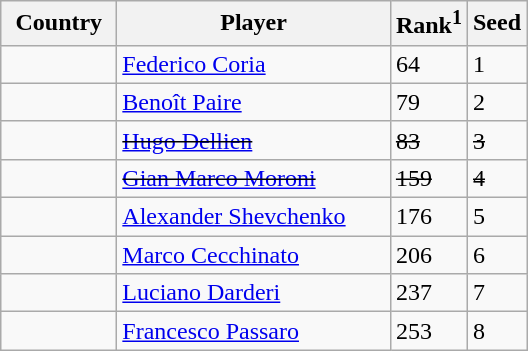<table class="sortable wikitable">
<tr>
<th width="70">Country</th>
<th width="175">Player</th>
<th>Rank<sup>1</sup></th>
<th>Seed</th>
</tr>
<tr>
<td></td>
<td><a href='#'>Federico Coria</a></td>
<td>64</td>
<td>1</td>
</tr>
<tr>
<td></td>
<td><a href='#'>Benoît Paire</a></td>
<td>79</td>
<td>2</td>
</tr>
<tr>
<td><s></s></td>
<td><s><a href='#'>Hugo Dellien</a></s></td>
<td><s>83</s></td>
<td><s>3</s></td>
</tr>
<tr>
<td><s></s></td>
<td><s><a href='#'>Gian Marco Moroni</a></s></td>
<td><s>159</s></td>
<td><s>4</s></td>
</tr>
<tr>
<td></td>
<td><a href='#'>Alexander Shevchenko</a></td>
<td>176</td>
<td>5</td>
</tr>
<tr>
<td></td>
<td><a href='#'>Marco Cecchinato</a></td>
<td>206</td>
<td>6</td>
</tr>
<tr>
<td></td>
<td><a href='#'>Luciano Darderi</a></td>
<td>237</td>
<td>7</td>
</tr>
<tr>
<td></td>
<td><a href='#'>Francesco Passaro</a></td>
<td>253</td>
<td>8</td>
</tr>
</table>
